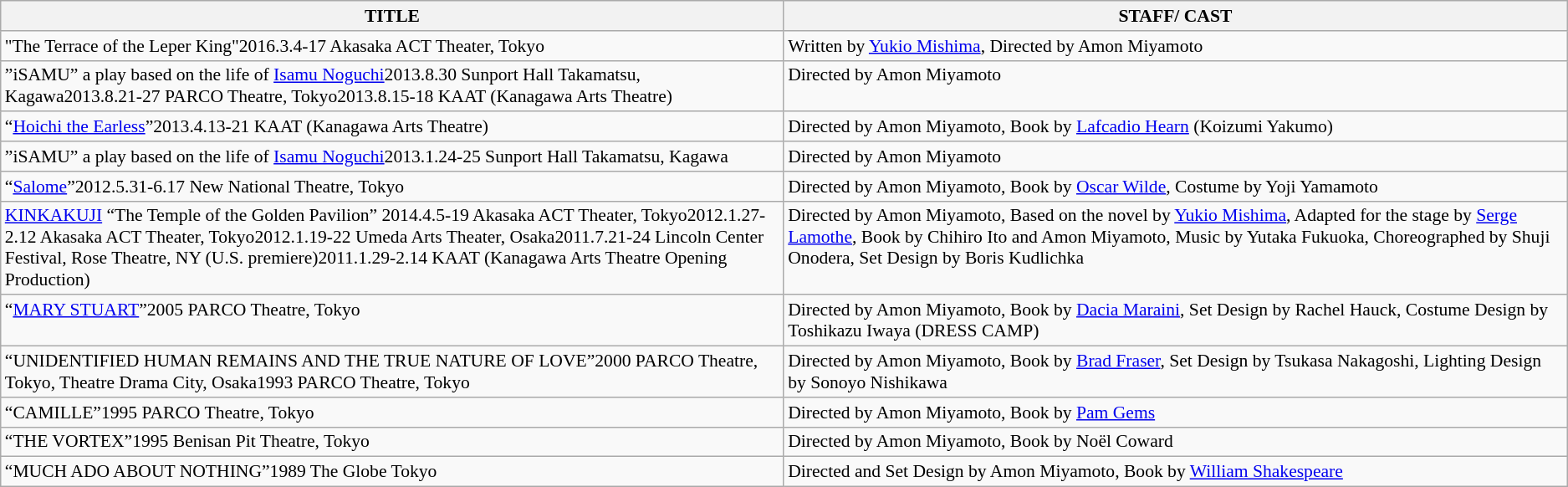<table class="wikitable" style="font-size:90%">
<tr>
<th>TITLE</th>
<th>STAFF/ CAST</th>
</tr>
<tr valign="top">
<td style="width:50%">"The Terrace of the Leper King"2016.3.4-17 Akasaka ACT Theater, Tokyo</td>
<td>Written by <a href='#'>Yukio Mishima</a>, Directed by Amon Miyamoto</td>
</tr>
<tr valign="top">
<td style="width:50%">”iSAMU” a play based on the life of <a href='#'>Isamu Noguchi</a>2013.8.30 Sunport Hall Takamatsu, Kagawa2013.8.21-27 PARCO Theatre, Tokyo2013.8.15-18 KAAT (Kanagawa Arts Theatre)</td>
<td>Directed by Amon Miyamoto</td>
</tr>
<tr valign="top">
<td style="width:50%">“<a href='#'>Hoichi the Earless</a>”2013.4.13-21 KAAT (Kanagawa Arts Theatre)</td>
<td>Directed by Amon Miyamoto, Book by <a href='#'>Lafcadio Hearn</a> (Koizumi Yakumo)</td>
</tr>
<tr valign="top">
<td style="width:50%">”iSAMU” a play based on the life of <a href='#'>Isamu Noguchi</a>2013.1.24-25 Sunport Hall Takamatsu, Kagawa</td>
<td>Directed by Amon Miyamoto</td>
</tr>
<tr valign="top">
<td style="width:50%">“<a href='#'>Salome</a>”2012.5.31-6.17 New National Theatre, Tokyo</td>
<td>Directed by Amon Miyamoto, Book by <a href='#'>Oscar Wilde</a>, Costume by Yoji Yamamoto</td>
</tr>
<tr valign="top">
<td><a href='#'>KINKAKUJI</a> “The Temple of the Golden Pavilion” 2014.4.5-19 Akasaka ACT Theater, Tokyo2012.1.27-2.12 Akasaka ACT Theater, Tokyo2012.1.19-22 Umeda Arts Theater, Osaka2011.7.21-24 Lincoln Center Festival, Rose Theatre, NY (U.S. premiere)2011.1.29-2.14 KAAT (Kanagawa Arts Theatre Opening Production)</td>
<td>Directed by Amon Miyamoto, Based on the novel by <a href='#'>Yukio Mishima</a>, Adapted for the stage by <a href='#'>Serge Lamothe</a>, Book by Chihiro Ito and Amon Miyamoto, Music by Yutaka Fukuoka, Choreographed by Shuji Onodera, Set Design by Boris Kudlichka</td>
</tr>
<tr valign="top">
<td>“<a href='#'>MARY STUART</a>”2005 PARCO Theatre, Tokyo</td>
<td>Directed by Amon Miyamoto, Book by <a href='#'>Dacia Maraini</a>, Set Design by Rachel Hauck, Costume Design by Toshikazu Iwaya (DRESS CAMP)</td>
</tr>
<tr valign="top">
<td>“UNIDENTIFIED HUMAN REMAINS AND THE TRUE NATURE OF LOVE”2000 PARCO Theatre, Tokyo, Theatre Drama City, Osaka1993 PARCO Theatre, Tokyo</td>
<td>Directed by Amon Miyamoto, Book by <a href='#'>Brad Fraser</a>, Set Design by Tsukasa Nakagoshi, Lighting Design by Sonoyo Nishikawa</td>
</tr>
<tr valign="top">
<td>“CAMILLE”1995 PARCO Theatre, Tokyo</td>
<td>Directed by Amon Miyamoto, Book by <a href='#'>Pam Gems</a></td>
</tr>
<tr valign="top">
<td>“THE VORTEX”1995 Benisan Pit Theatre, Tokyo</td>
<td>Directed by Amon Miyamoto, Book by Noël Coward</td>
</tr>
<tr valign="top">
<td>“MUCH ADO ABOUT NOTHING”1989 The Globe Tokyo</td>
<td>Directed and Set Design by Amon Miyamoto, Book by <a href='#'>William Shakespeare</a></td>
</tr>
</table>
